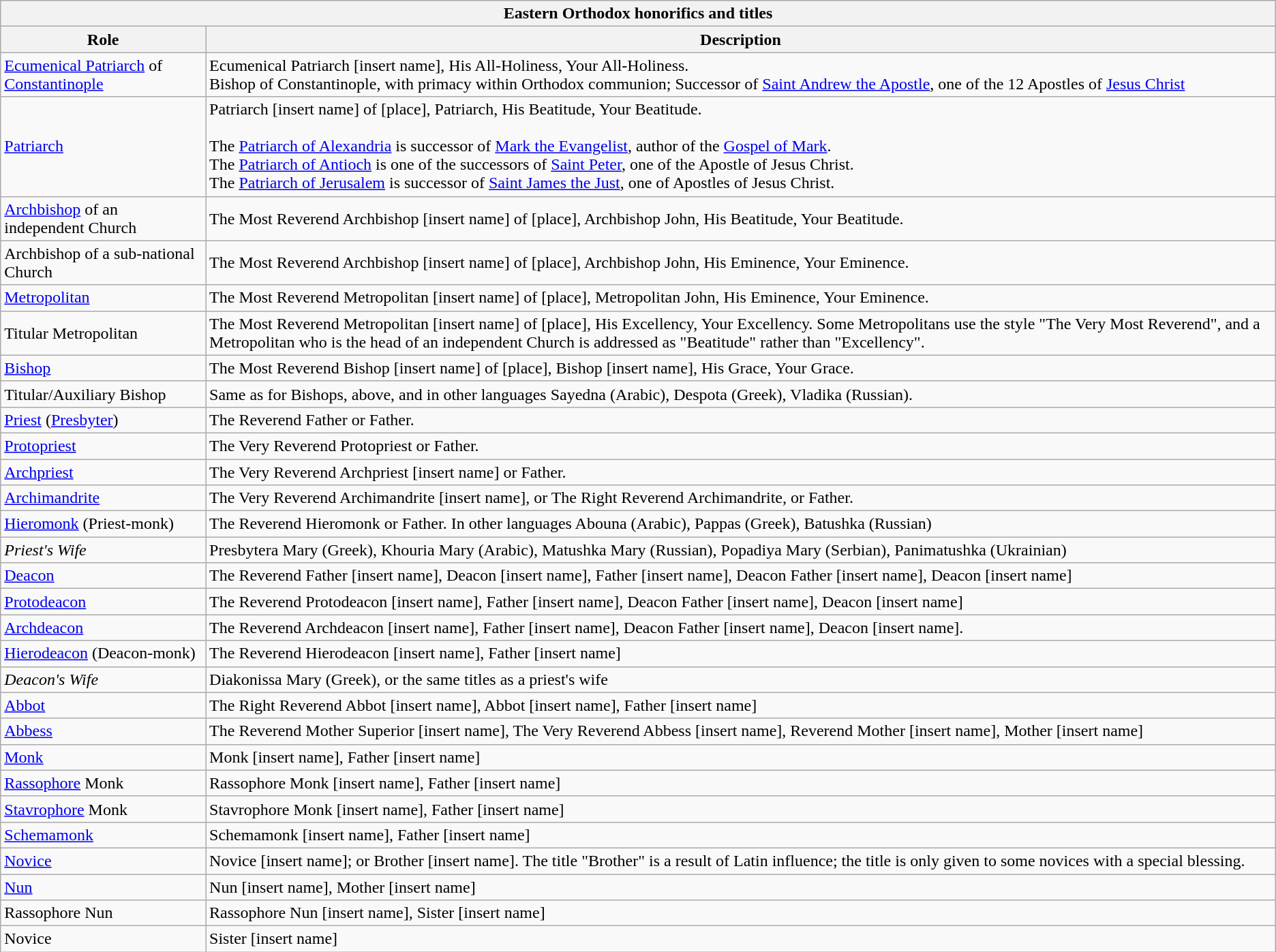<table class="wikitable">
<tr>
<th style="text-align:center;" colspan="6"><strong>Eastern Orthodox honorifics and titles</strong></th>
</tr>
<tr>
<th scope="col">Role</th>
<th scope="col">Description</th>
</tr>
<tr>
<td><a href='#'>Ecumenical Patriarch</a> of <a href='#'>Constantinople</a></td>
<td>Ecumenical Patriarch [insert name], His All-Holiness, Your All-Holiness.<br>Bishop of Constantinople, with primacy within Orthodox communion; Successor of <a href='#'>Saint Andrew the Apostle</a>, one of the 12 Apostles of <a href='#'>Jesus Christ</a></td>
</tr>
<tr>
<td><a href='#'>Patriarch</a></td>
<td>Patriarch [insert name] of [place], Patriarch, His Beatitude, Your Beatitude.<br><br>The <a href='#'>Patriarch of Alexandria</a> is successor of <a href='#'>Mark the Evangelist</a>, author of the <a href='#'>Gospel of Mark</a>.<br>
The <a href='#'>Patriarch of Antioch</a> is one of the successors of <a href='#'>Saint Peter</a>, one of the Apostle of Jesus Christ.<br>
The <a href='#'>Patriarch of Jerusalem</a> is successor of <a href='#'>Saint James the Just</a>, one of Apostles of Jesus Christ.</td>
</tr>
<tr>
<td><a href='#'>Archbishop</a> of an independent Church</td>
<td>The Most Reverend Archbishop [insert name] of [place], Archbishop John, His Beatitude, Your Beatitude.</td>
</tr>
<tr>
<td>Archbishop of a sub-national Church</td>
<td>The Most Reverend Archbishop [insert name] of [place], Archbishop John, His Eminence, Your Eminence.</td>
</tr>
<tr>
<td><a href='#'>Metropolitan</a></td>
<td>The Most Reverend Metropolitan [insert name] of [place], Metropolitan John, His Eminence, Your Eminence.</td>
</tr>
<tr>
<td>Titular Metropolitan</td>
<td>The Most Reverend Metropolitan [insert name] of [place], His Excellency, Your Excellency. Some Metropolitans use the style "The Very Most Reverend", and a Metropolitan who is the head of an independent Church is addressed as "Beatitude" rather than "Excellency".</td>
</tr>
<tr>
<td><a href='#'>Bishop</a></td>
<td>The Most Reverend Bishop [insert name] of [place], Bishop [insert name], His Grace, Your Grace.</td>
</tr>
<tr>
<td>Titular/Auxiliary Bishop</td>
<td>Same as for Bishops, above, and in other languages Sayedna (Arabic), Despota (Greek), Vladika (Russian).</td>
</tr>
<tr>
<td><a href='#'>Priest</a> (<a href='#'>Presbyter</a>)</td>
<td>The Reverend Father or Father.</td>
</tr>
<tr>
<td><a href='#'>Protopriest</a></td>
<td>The Very Reverend Protopriest or Father.</td>
</tr>
<tr>
<td><a href='#'>Archpriest</a></td>
<td>The Very Reverend Archpriest [insert name] or Father.</td>
</tr>
<tr>
<td><a href='#'>Archimandrite</a></td>
<td>The Very Reverend Archimandrite [insert name], or The Right Reverend Archimandrite, or Father.</td>
</tr>
<tr>
<td><a href='#'>Hieromonk</a> (Priest-monk)</td>
<td>The Reverend Hieromonk or Father. In other languages Abouna (Arabic), Pappas (Greek), Batushka (Russian)</td>
</tr>
<tr>
<td><em>Priest's Wife</em></td>
<td>Presbytera Mary (Greek), Khouria Mary (Arabic), Matushka Mary (Russian), Popadiya Mary (Serbian), Panimatushka (Ukrainian)</td>
</tr>
<tr>
<td><a href='#'>Deacon</a></td>
<td>The Reverend Father [insert name], Deacon [insert name], Father [insert name], Deacon Father [insert name], Deacon [insert name]</td>
</tr>
<tr>
<td><a href='#'>Protodeacon</a></td>
<td>The Reverend Protodeacon [insert name], Father [insert name], Deacon Father [insert name], Deacon [insert name]</td>
</tr>
<tr>
<td><a href='#'>Archdeacon</a></td>
<td>The Reverend Archdeacon [insert name], Father [insert name], Deacon Father [insert name], Deacon [insert name].</td>
</tr>
<tr>
<td><a href='#'>Hierodeacon</a> (Deacon-monk)</td>
<td>The Reverend Hierodeacon [insert name], Father [insert name]</td>
</tr>
<tr>
<td><em>Deacon's Wife</em></td>
<td>Diakonissa Mary (Greek), or the same titles as a priest's wife</td>
</tr>
<tr>
<td><a href='#'>Abbot</a></td>
<td>The Right Reverend Abbot [insert name], Abbot [insert name], Father [insert name]</td>
</tr>
<tr>
<td><a href='#'>Abbess</a></td>
<td>The Reverend Mother Superior [insert name], The Very Reverend Abbess [insert name], Reverend Mother [insert name], Mother [insert name]</td>
</tr>
<tr>
<td><a href='#'>Monk</a></td>
<td>Monk [insert name], Father [insert name]</td>
</tr>
<tr>
<td><a href='#'>Rassophore</a> Monk</td>
<td>Rassophore Monk [insert name], Father [insert name]</td>
</tr>
<tr>
<td><a href='#'>Stavrophore</a> Monk</td>
<td>Stavrophore Monk [insert name], Father [insert name]</td>
</tr>
<tr>
<td><a href='#'>Schemamonk</a></td>
<td>Schemamonk [insert name], Father [insert name]</td>
</tr>
<tr>
<td><a href='#'>Novice</a></td>
<td>Novice [insert name]; or Brother [insert name]. The title "Brother" is a result of Latin influence; the title is only given to some novices with a special blessing.</td>
</tr>
<tr>
<td><a href='#'>Nun</a></td>
<td>Nun [insert name], Mother [insert name]</td>
</tr>
<tr>
<td>Rassophore Nun</td>
<td>Rassophore Nun [insert name], Sister [insert name]</td>
</tr>
<tr>
<td>Novice</td>
<td>Sister [insert name]</td>
</tr>
</table>
